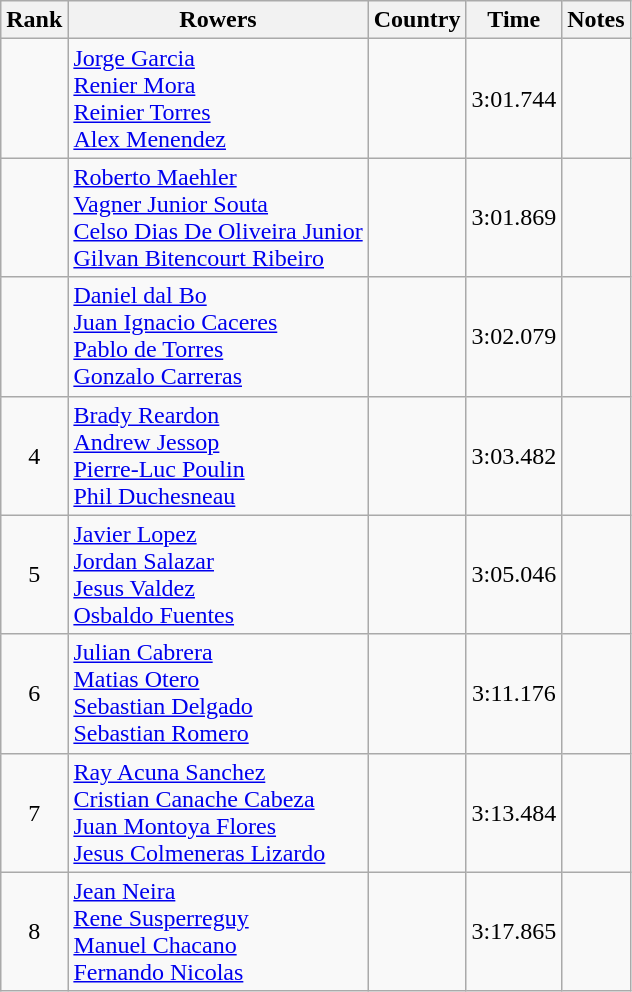<table class="wikitable"  style="text-align:center">
<tr>
<th>Rank</th>
<th>Rowers</th>
<th>Country</th>
<th>Time</th>
<th>Notes</th>
</tr>
<tr>
<td></td>
<td align=left><a href='#'>Jorge Garcia</a><br><a href='#'>Renier Mora</a><br><a href='#'>Reinier Torres</a><br><a href='#'>Alex Menendez</a></td>
<td align=left></td>
<td>3:01.744</td>
<td></td>
</tr>
<tr>
<td></td>
<td align=left><a href='#'>Roberto Maehler</a><br><a href='#'>Vagner Junior Souta</a><br><a href='#'>Celso Dias De Oliveira Junior</a><br><a href='#'>Gilvan Bitencourt Ribeiro</a></td>
<td align=left></td>
<td>3:01.869</td>
<td></td>
</tr>
<tr>
<td></td>
<td align=left><a href='#'>Daniel dal Bo</a><br><a href='#'>Juan Ignacio Caceres</a><br><a href='#'>Pablo de Torres</a><br><a href='#'>Gonzalo Carreras</a></td>
<td align=left></td>
<td>3:02.079</td>
<td></td>
</tr>
<tr>
<td>4</td>
<td align=left><a href='#'>Brady Reardon</a><br><a href='#'>Andrew Jessop</a><br><a href='#'>Pierre-Luc Poulin</a><br><a href='#'>Phil Duchesneau</a></td>
<td align=left></td>
<td>3:03.482</td>
<td></td>
</tr>
<tr>
<td>5</td>
<td align=left><a href='#'>Javier Lopez</a><br><a href='#'>Jordan Salazar</a><br><a href='#'>Jesus Valdez</a><br><a href='#'>Osbaldo Fuentes</a></td>
<td align=left></td>
<td>3:05.046</td>
<td></td>
</tr>
<tr>
<td>6</td>
<td align=left><a href='#'>Julian Cabrera</a><br><a href='#'>Matias Otero</a><br><a href='#'>Sebastian Delgado</a><br><a href='#'>Sebastian Romero</a></td>
<td align=left></td>
<td>3:11.176</td>
<td></td>
</tr>
<tr>
<td>7</td>
<td align=left><a href='#'>Ray Acuna Sanchez</a><br><a href='#'>Cristian Canache Cabeza</a><br><a href='#'>Juan Montoya Flores</a><br><a href='#'>Jesus Colmeneras Lizardo</a></td>
<td align=left></td>
<td>3:13.484</td>
<td></td>
</tr>
<tr>
<td>8</td>
<td align=left><a href='#'>Jean Neira</a><br><a href='#'>Rene Susperreguy</a><br><a href='#'>Manuel Chacano</a><br><a href='#'>Fernando Nicolas</a></td>
<td align=left></td>
<td>3:17.865</td>
<td></td>
</tr>
</table>
